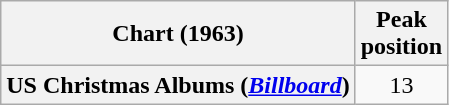<table class="wikitable sortable plainrowheaders" style="text-align:center">
<tr>
<th scope="col">Chart (1963)</th>
<th scope="col">Peak<br> position</th>
</tr>
<tr>
<th scope="row">US Christmas Albums (<em><a href='#'>Billboard</a></em>)</th>
<td>13</td>
</tr>
</table>
